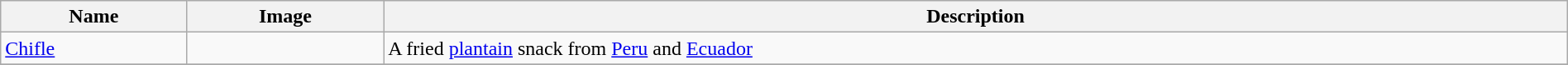<table class="wikitable sortable" width="100%">
<tr>
<th>Name</th>
<th class="unsortable">Image</th>
<th>Description</th>
</tr>
<tr>
<td><a href='#'>Chifle</a></td>
<td></td>
<td>A fried <a href='#'>plantain</a> snack from <a href='#'>Peru</a> and <a href='#'>Ecuador</a></td>
</tr>
<tr>
</tr>
</table>
